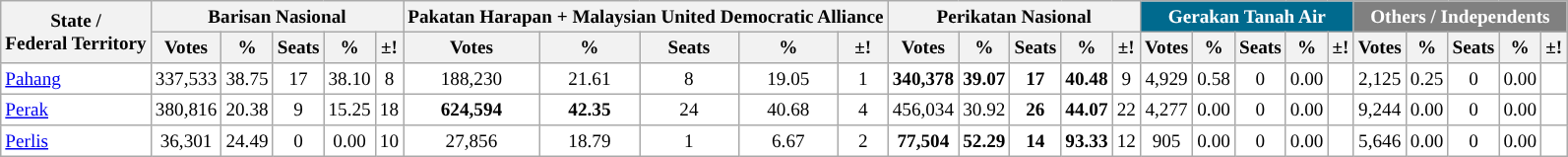<table class="wikitable sortable" style="background:#FFFFFF;color:#000000; font-size:80%">
<tr>
<th colspan="1" rowspan="2">State / <br>Federal Territory</th>
<th colspan="5" style="background:">Barisan Nasional</th>
<th colspan="5" style="background:">Pakatan Harapan + Malaysian United Democratic Alliance</th>
<th colspan="5" style="background:">Perikatan Nasional</th>
<th colspan="5" style="background:#006a8e; color: white;">Gerakan Tanah Air</th>
<th colspan="5" style="background:grey; color: white;">Others / Independents</th>
</tr>
<tr>
<th>Votes</th>
<th>%</th>
<th>Seats</th>
<th>%</th>
<th>±!</th>
<th>Votes</th>
<th>%</th>
<th>Seats</th>
<th>%</th>
<th>±!</th>
<th>Votes</th>
<th>%</th>
<th>Seats</th>
<th>%</th>
<th>±!</th>
<th>Votes</th>
<th>%</th>
<th>Seats</th>
<th>%</th>
<th>±!</th>
<th>Votes</th>
<th>%</th>
<th>Seats</th>
<th>%</th>
<th>±!</th>
</tr>
<tr style="text-align:center;">
<td style="text-align:left;"> <a href='#'>Pahang</a></td>
<td>337,533</td>
<td>38.75</td>
<td>17</td>
<td>38.10</td>
<td> 8</td>
<td>188,230</td>
<td>21.61</td>
<td>8</td>
<td>19.05</td>
<td> 1</td>
<td><strong>340,378</strong></td>
<td><strong>39.07</strong></td>
<td><strong>17</strong></td>
<td><strong>40.48</strong></td>
<td> 9</td>
<td>4,929</td>
<td>0.58</td>
<td>0</td>
<td>0.00</td>
<td></td>
<td>2,125</td>
<td>0.25</td>
<td>0</td>
<td>0.00</td>
<td></td>
</tr>
<tr style="text-align:center;">
<td style="text-align:left;"> <a href='#'>Perak</a></td>
<td>380,816</td>
<td>20.38</td>
<td>9</td>
<td>15.25</td>
<td> 18</td>
<td><strong>624,594</strong></td>
<td><strong>42.35</strong></td>
<td>24</td>
<td>40.68</td>
<td> 4</td>
<td>456,034</td>
<td>30.92</td>
<td><strong>26</strong></td>
<td><strong>44.07</strong></td>
<td> 22</td>
<td>4,277</td>
<td>0.00</td>
<td>0</td>
<td>0.00</td>
<td></td>
<td>9,244</td>
<td>0.00</td>
<td>0</td>
<td>0.00</td>
<td></td>
</tr>
<tr style="text-align:center;">
<td style="text-align:left;"> <a href='#'>Perlis</a></td>
<td>36,301</td>
<td>24.49</td>
<td>0</td>
<td>0.00</td>
<td> 10</td>
<td>27,856</td>
<td>18.79</td>
<td>1</td>
<td>6.67</td>
<td> 2</td>
<td><strong>77,504</strong></td>
<td><strong>52.29</strong></td>
<td><strong>14</strong></td>
<td><strong>93.33</strong></td>
<td> 12</td>
<td>905</td>
<td>0.00</td>
<td>0</td>
<td>0.00</td>
<td></td>
<td>5,646</td>
<td>0.00</td>
<td>0</td>
<td>0.00</td>
<td></td>
</tr>
</table>
